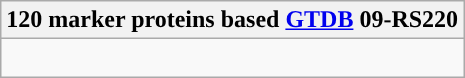<table class="wikitable">
<tr>
<th colspan=1>120 marker proteins based <a href='#'>GTDB</a> 09-RS220</th>
</tr>
<tr>
<td style="vertical-align:top"><br></td>
</tr>
</table>
